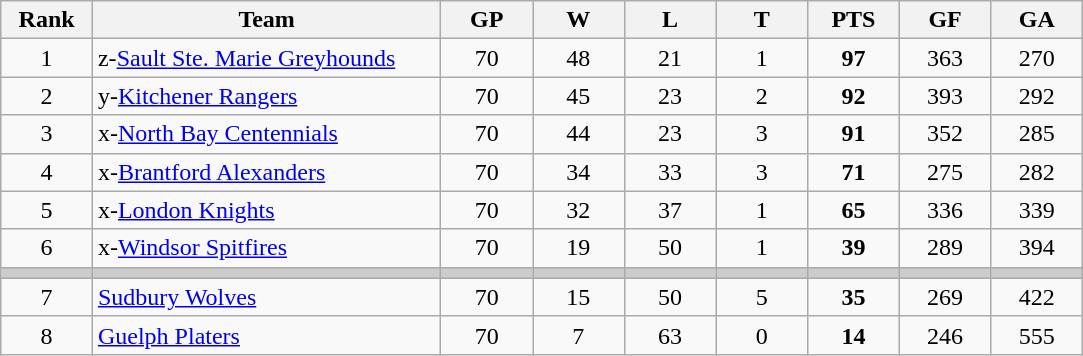<table class="wikitable sortable" style="text-align:center">
<tr>
<th width="7.5%">Rank</th>
<th width="28.5%">Team</th>
<th width="7.5%">GP</th>
<th width="7.5%">W</th>
<th width="7.5%">L</th>
<th width="7.5%">T</th>
<th width="7.5%">PTS</th>
<th width="7.5%">GF</th>
<th width="7.5%">GA</th>
</tr>
<tr>
<td>1</td>
<td align=left>z-<a href='#'>Sault Ste. Marie Greyhounds</a></td>
<td>70</td>
<td>48</td>
<td>21</td>
<td>1</td>
<td><strong>97</strong></td>
<td>363</td>
<td>270</td>
</tr>
<tr>
<td>2</td>
<td align=left>y-<a href='#'>Kitchener Rangers</a></td>
<td>70</td>
<td>45</td>
<td>23</td>
<td>2</td>
<td><strong>92</strong></td>
<td>393</td>
<td>292</td>
</tr>
<tr>
<td>3</td>
<td align=left>x-<a href='#'>North Bay Centennials</a></td>
<td>70</td>
<td>44</td>
<td>23</td>
<td>3</td>
<td><strong>91</strong></td>
<td>352</td>
<td>285</td>
</tr>
<tr>
<td>4</td>
<td align=left>x-<a href='#'>Brantford Alexanders</a></td>
<td>70</td>
<td>34</td>
<td>33</td>
<td>3</td>
<td><strong>71</strong></td>
<td>275</td>
<td>282</td>
</tr>
<tr>
<td>5</td>
<td align=left>x-<a href='#'>London Knights</a></td>
<td>70</td>
<td>32</td>
<td>37</td>
<td>1</td>
<td><strong>65</strong></td>
<td>336</td>
<td>339</td>
</tr>
<tr>
<td>6</td>
<td align=left>x-<a href='#'>Windsor Spitfires</a></td>
<td>70</td>
<td>19</td>
<td>50</td>
<td>1</td>
<td><strong>39</strong></td>
<td>289</td>
<td>394</td>
</tr>
<tr style="background-color:#cccccc;">
<td></td>
<td></td>
<td></td>
<td></td>
<td></td>
<td></td>
<td></td>
<td></td>
<td></td>
</tr>
<tr>
<td>7</td>
<td align=left><a href='#'>Sudbury Wolves</a></td>
<td>70</td>
<td>15</td>
<td>50</td>
<td>5</td>
<td><strong>35</strong></td>
<td>269</td>
<td>422</td>
</tr>
<tr>
<td>8</td>
<td align=left><a href='#'>Guelph Platers</a></td>
<td>70</td>
<td>7</td>
<td>63</td>
<td>0</td>
<td><strong>14</strong></td>
<td>246</td>
<td>555</td>
</tr>
</table>
